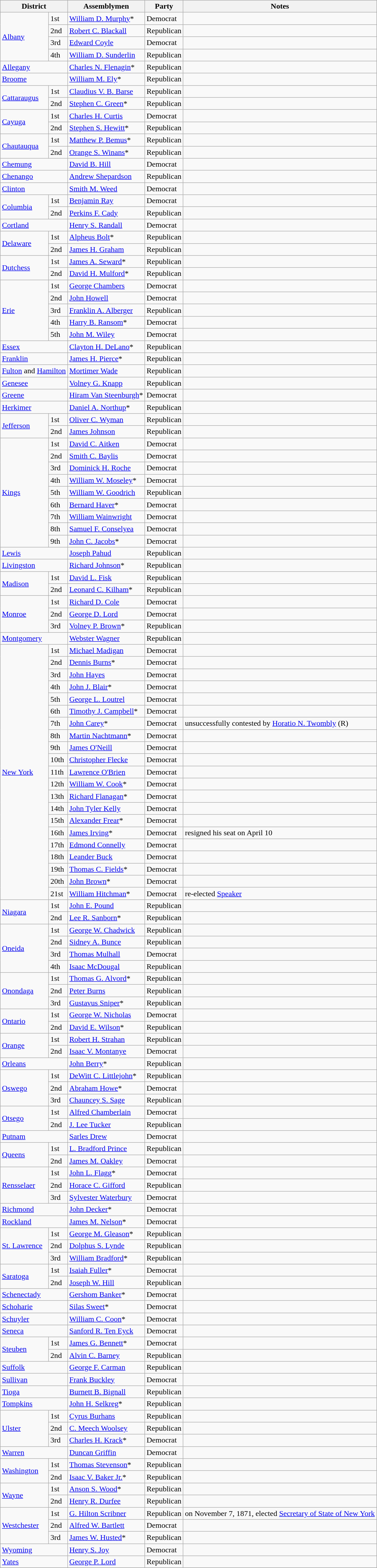<table class=wikitable>
<tr>
<th colspan="2">District</th>
<th>Assemblymen</th>
<th>Party</th>
<th>Notes</th>
</tr>
<tr>
<td rowspan="4"><a href='#'>Albany</a></td>
<td>1st</td>
<td><a href='#'>William D. Murphy</a>*</td>
<td>Democrat</td>
<td></td>
</tr>
<tr>
<td>2nd</td>
<td><a href='#'>Robert C. Blackall</a></td>
<td>Republican</td>
<td></td>
</tr>
<tr>
<td>3rd</td>
<td><a href='#'>Edward Coyle</a></td>
<td>Democrat</td>
<td></td>
</tr>
<tr>
<td>4th</td>
<td><a href='#'>William D. Sunderlin</a></td>
<td>Republican</td>
<td></td>
</tr>
<tr>
<td colspan="2"><a href='#'>Allegany</a></td>
<td><a href='#'>Charles N. Flenagin</a>*</td>
<td>Republican</td>
<td></td>
</tr>
<tr>
<td colspan="2"><a href='#'>Broome</a></td>
<td><a href='#'>William M. Ely</a>*</td>
<td>Republican</td>
<td></td>
</tr>
<tr>
<td rowspan="2"><a href='#'>Cattaraugus</a></td>
<td>1st</td>
<td><a href='#'>Claudius V. B. Barse</a></td>
<td>Republican</td>
<td></td>
</tr>
<tr>
<td>2nd</td>
<td><a href='#'>Stephen C. Green</a>*</td>
<td>Republican</td>
<td></td>
</tr>
<tr>
<td rowspan="2"><a href='#'>Cayuga</a></td>
<td>1st</td>
<td><a href='#'>Charles H. Curtis</a></td>
<td>Democrat</td>
<td></td>
</tr>
<tr>
<td>2nd</td>
<td><a href='#'>Stephen S. Hewitt</a>*</td>
<td>Republican</td>
<td></td>
</tr>
<tr>
<td rowspan="2"><a href='#'>Chautauqua</a></td>
<td>1st</td>
<td><a href='#'>Matthew P. Bemus</a>*</td>
<td>Republican</td>
<td></td>
</tr>
<tr>
<td>2nd</td>
<td><a href='#'>Orange S. Winans</a>*</td>
<td>Republican</td>
<td></td>
</tr>
<tr>
<td colspan="2"><a href='#'>Chemung</a></td>
<td><a href='#'>David B. Hill</a></td>
<td>Democrat</td>
<td></td>
</tr>
<tr>
<td colspan="2"><a href='#'>Chenango</a></td>
<td><a href='#'>Andrew Shepardson</a></td>
<td>Republican</td>
<td></td>
</tr>
<tr>
<td colspan="2"><a href='#'>Clinton</a></td>
<td><a href='#'>Smith M. Weed</a></td>
<td>Democrat</td>
<td></td>
</tr>
<tr>
<td rowspan="2"><a href='#'>Columbia</a></td>
<td>1st</td>
<td><a href='#'>Benjamin Ray</a></td>
<td>Democrat</td>
<td></td>
</tr>
<tr>
<td>2nd</td>
<td><a href='#'>Perkins F. Cady</a></td>
<td>Republican</td>
<td></td>
</tr>
<tr>
<td colspan="2"><a href='#'>Cortland</a></td>
<td><a href='#'>Henry S. Randall</a></td>
<td>Democrat</td>
<td></td>
</tr>
<tr>
<td rowspan="2"><a href='#'>Delaware</a></td>
<td>1st</td>
<td><a href='#'>Alpheus Bolt</a>*</td>
<td>Republican</td>
<td></td>
</tr>
<tr>
<td>2nd</td>
<td><a href='#'>James H. Graham</a></td>
<td>Republican</td>
<td></td>
</tr>
<tr>
<td rowspan="2"><a href='#'>Dutchess</a></td>
<td>1st</td>
<td><a href='#'>James A. Seward</a>*</td>
<td>Republican</td>
<td></td>
</tr>
<tr>
<td>2nd</td>
<td><a href='#'>David H. Mulford</a>*</td>
<td>Republican</td>
<td></td>
</tr>
<tr>
<td rowspan="5"><a href='#'>Erie</a></td>
<td>1st</td>
<td><a href='#'>George Chambers</a></td>
<td>Democrat</td>
<td></td>
</tr>
<tr>
<td>2nd</td>
<td><a href='#'>John Howell</a></td>
<td>Democrat</td>
<td></td>
</tr>
<tr>
<td>3rd</td>
<td><a href='#'>Franklin A. Alberger</a></td>
<td>Republican</td>
<td></td>
</tr>
<tr>
<td>4th</td>
<td><a href='#'>Harry B. Ransom</a>*</td>
<td>Democrat</td>
<td></td>
</tr>
<tr>
<td>5th</td>
<td><a href='#'>John M. Wiley</a></td>
<td>Democrat</td>
<td></td>
</tr>
<tr>
<td colspan="2"><a href='#'>Essex</a></td>
<td><a href='#'>Clayton H. DeLano</a>*</td>
<td>Republican</td>
<td></td>
</tr>
<tr>
<td colspan="2"><a href='#'>Franklin</a></td>
<td><a href='#'>James H. Pierce</a>*</td>
<td>Republican</td>
<td></td>
</tr>
<tr>
<td colspan="2"><a href='#'>Fulton</a> and <a href='#'>Hamilton</a></td>
<td><a href='#'>Mortimer Wade</a></td>
<td>Republican</td>
<td></td>
</tr>
<tr>
<td colspan="2"><a href='#'>Genesee</a></td>
<td><a href='#'>Volney G. Knapp</a></td>
<td>Republican</td>
<td></td>
</tr>
<tr>
<td colspan="2"><a href='#'>Greene</a></td>
<td><a href='#'>Hiram Van Steenburgh</a>*</td>
<td>Democrat</td>
<td></td>
</tr>
<tr>
<td colspan="2"><a href='#'>Herkimer</a></td>
<td><a href='#'>Daniel A. Northup</a>*</td>
<td>Republican</td>
<td></td>
</tr>
<tr>
<td rowspan="2"><a href='#'>Jefferson</a></td>
<td>1st</td>
<td><a href='#'>Oliver C. Wyman</a></td>
<td>Republican</td>
<td></td>
</tr>
<tr>
<td>2nd</td>
<td><a href='#'>James Johnson</a></td>
<td>Republican</td>
<td></td>
</tr>
<tr>
<td rowspan="9"><a href='#'>Kings</a></td>
<td>1st</td>
<td><a href='#'>David C. Aitken</a></td>
<td>Democrat</td>
<td></td>
</tr>
<tr>
<td>2nd</td>
<td><a href='#'>Smith C. Baylis</a></td>
<td>Democrat</td>
<td></td>
</tr>
<tr>
<td>3rd</td>
<td><a href='#'>Dominick H. Roche</a></td>
<td>Democrat</td>
<td></td>
</tr>
<tr>
<td>4th</td>
<td><a href='#'>William W. Moseley</a>*</td>
<td>Democrat</td>
<td></td>
</tr>
<tr>
<td>5th</td>
<td><a href='#'>William W. Goodrich</a></td>
<td>Republican</td>
<td></td>
</tr>
<tr>
<td>6th</td>
<td><a href='#'>Bernard Haver</a>*</td>
<td>Democrat</td>
<td></td>
</tr>
<tr>
<td>7th</td>
<td><a href='#'>William Wainwright</a></td>
<td>Democrat</td>
<td></td>
</tr>
<tr>
<td>8th</td>
<td><a href='#'>Samuel F. Conselyea</a></td>
<td>Democrat</td>
<td></td>
</tr>
<tr>
<td>9th</td>
<td><a href='#'>John C. Jacobs</a>*</td>
<td>Democrat</td>
<td></td>
</tr>
<tr>
<td colspan="2"><a href='#'>Lewis</a></td>
<td><a href='#'>Joseph Pahud</a></td>
<td>Republican</td>
<td></td>
</tr>
<tr>
<td colspan="2"><a href='#'>Livingston</a></td>
<td><a href='#'>Richard Johnson</a>*</td>
<td>Republican</td>
<td></td>
</tr>
<tr>
<td rowspan="2"><a href='#'>Madison</a></td>
<td>1st</td>
<td><a href='#'>David L. Fisk</a></td>
<td>Republican</td>
<td></td>
</tr>
<tr>
<td>2nd</td>
<td><a href='#'>Leonard C. Kilham</a>*</td>
<td>Republican</td>
<td></td>
</tr>
<tr>
<td rowspan="3"><a href='#'>Monroe</a></td>
<td>1st</td>
<td><a href='#'>Richard D. Cole</a></td>
<td>Democrat</td>
<td></td>
</tr>
<tr>
<td>2nd</td>
<td><a href='#'>George D. Lord</a></td>
<td>Democrat</td>
<td></td>
</tr>
<tr>
<td>3rd</td>
<td><a href='#'>Volney P. Brown</a>*</td>
<td>Republican</td>
<td></td>
</tr>
<tr>
<td colspan="2"><a href='#'>Montgomery</a></td>
<td><a href='#'>Webster Wagner</a></td>
<td>Republican</td>
<td></td>
</tr>
<tr>
<td rowspan="21"><a href='#'>New York</a></td>
<td>1st</td>
<td><a href='#'>Michael Madigan</a></td>
<td>Democrat</td>
<td></td>
</tr>
<tr>
<td>2nd</td>
<td><a href='#'>Dennis Burns</a>*</td>
<td>Democrat</td>
<td></td>
</tr>
<tr>
<td>3rd</td>
<td><a href='#'>John Hayes</a></td>
<td>Democrat</td>
<td></td>
</tr>
<tr>
<td>4th</td>
<td><a href='#'>John J. Blair</a>*</td>
<td>Democrat</td>
<td></td>
</tr>
<tr>
<td>5th</td>
<td><a href='#'>George L. Loutrel</a></td>
<td>Democrat</td>
<td></td>
</tr>
<tr>
<td>6th</td>
<td><a href='#'>Timothy J. Campbell</a>*</td>
<td>Democrat</td>
<td></td>
</tr>
<tr>
<td>7th</td>
<td><a href='#'>John Carey</a>*</td>
<td>Democrat</td>
<td>unsuccessfully contested by <a href='#'>Horatio N. Twombly</a> (R)</td>
</tr>
<tr>
<td>8th</td>
<td><a href='#'>Martin Nachtmann</a>*</td>
<td>Democrat</td>
<td></td>
</tr>
<tr>
<td>9th</td>
<td><a href='#'>James O'Neill</a></td>
<td>Democrat</td>
<td></td>
</tr>
<tr>
<td>10th</td>
<td><a href='#'>Christopher Flecke</a></td>
<td>Democrat</td>
<td></td>
</tr>
<tr>
<td>11th</td>
<td><a href='#'>Lawrence O'Brien</a></td>
<td>Democrat</td>
<td></td>
</tr>
<tr>
<td>12th</td>
<td><a href='#'>William W. Cook</a>*</td>
<td>Democrat</td>
<td></td>
</tr>
<tr>
<td>13th</td>
<td><a href='#'>Richard Flanagan</a>*</td>
<td>Democrat</td>
<td></td>
</tr>
<tr>
<td>14th</td>
<td><a href='#'>John Tyler Kelly</a></td>
<td>Democrat</td>
<td></td>
</tr>
<tr>
<td>15th</td>
<td><a href='#'>Alexander Frear</a>*</td>
<td>Democrat</td>
<td></td>
</tr>
<tr>
<td>16th</td>
<td><a href='#'>James Irving</a>*</td>
<td>Democrat</td>
<td>resigned his seat on April 10</td>
</tr>
<tr>
<td>17th</td>
<td><a href='#'>Edmond Connelly</a></td>
<td>Democrat</td>
<td></td>
</tr>
<tr>
<td>18th</td>
<td><a href='#'>Leander Buck</a></td>
<td>Democrat</td>
<td></td>
</tr>
<tr>
<td>19th</td>
<td><a href='#'>Thomas C. Fields</a>*</td>
<td>Democrat</td>
<td></td>
</tr>
<tr>
<td>20th</td>
<td><a href='#'>John Brown</a>*</td>
<td>Democrat</td>
<td></td>
</tr>
<tr>
<td>21st</td>
<td><a href='#'>William Hitchman</a>*</td>
<td>Democrat</td>
<td>re-elected <a href='#'>Speaker</a></td>
</tr>
<tr>
<td rowspan="2"><a href='#'>Niagara</a></td>
<td>1st</td>
<td><a href='#'>John E. Pound</a></td>
<td>Republican</td>
<td></td>
</tr>
<tr>
<td>2nd</td>
<td><a href='#'>Lee R. Sanborn</a>*</td>
<td>Republican</td>
<td></td>
</tr>
<tr>
<td rowspan="4"><a href='#'>Oneida</a></td>
<td>1st</td>
<td><a href='#'>George W. Chadwick</a></td>
<td>Republican</td>
<td></td>
</tr>
<tr>
<td>2nd</td>
<td><a href='#'>Sidney A. Bunce</a></td>
<td>Republican</td>
<td></td>
</tr>
<tr>
<td>3rd</td>
<td><a href='#'>Thomas Mulhall</a></td>
<td>Democrat</td>
<td></td>
</tr>
<tr>
<td>4th</td>
<td><a href='#'>Isaac McDougal</a></td>
<td>Republican</td>
<td></td>
</tr>
<tr>
<td rowspan="3"><a href='#'>Onondaga</a></td>
<td>1st</td>
<td><a href='#'>Thomas G. Alvord</a>*</td>
<td>Republican</td>
<td></td>
</tr>
<tr>
<td>2nd</td>
<td><a href='#'>Peter Burns</a></td>
<td>Republican</td>
<td></td>
</tr>
<tr>
<td>3rd</td>
<td><a href='#'>Gustavus Sniper</a>*</td>
<td>Republican</td>
<td></td>
</tr>
<tr>
<td rowspan="2"><a href='#'>Ontario</a></td>
<td>1st</td>
<td><a href='#'>George W. Nicholas</a></td>
<td>Democrat</td>
<td></td>
</tr>
<tr>
<td>2nd</td>
<td><a href='#'>David E. Wilson</a>*</td>
<td>Republican</td>
<td></td>
</tr>
<tr>
<td rowspan="2"><a href='#'>Orange</a></td>
<td>1st</td>
<td><a href='#'>Robert H. Strahan</a></td>
<td>Republican</td>
<td></td>
</tr>
<tr>
<td>2nd</td>
<td><a href='#'>Isaac V. Montanye</a></td>
<td>Democrat</td>
<td></td>
</tr>
<tr>
<td colspan="2"><a href='#'>Orleans</a></td>
<td><a href='#'>John Berry</a>*</td>
<td>Republican</td>
<td></td>
</tr>
<tr>
<td rowspan="3"><a href='#'>Oswego</a></td>
<td>1st</td>
<td><a href='#'>DeWitt C. Littlejohn</a>*</td>
<td>Republican</td>
<td></td>
</tr>
<tr>
<td>2nd</td>
<td><a href='#'>Abraham Howe</a>*</td>
<td>Democrat</td>
<td></td>
</tr>
<tr>
<td>3rd</td>
<td><a href='#'>Chauncey S. Sage</a></td>
<td>Republican</td>
<td></td>
</tr>
<tr>
<td rowspan="2"><a href='#'>Otsego</a></td>
<td>1st</td>
<td><a href='#'>Alfred Chamberlain</a></td>
<td>Democrat</td>
<td></td>
</tr>
<tr>
<td>2nd</td>
<td><a href='#'>J. Lee Tucker</a></td>
<td>Republican</td>
<td></td>
</tr>
<tr>
<td colspan="2"><a href='#'>Putnam</a></td>
<td><a href='#'>Sarles Drew</a></td>
<td>Democrat</td>
<td></td>
</tr>
<tr>
<td rowspan="2"><a href='#'>Queens</a></td>
<td>1st</td>
<td><a href='#'>L. Bradford Prince</a></td>
<td>Republican</td>
<td></td>
</tr>
<tr>
<td>2nd</td>
<td><a href='#'>James M. Oakley</a></td>
<td>Democrat</td>
<td></td>
</tr>
<tr>
<td rowspan="3"><a href='#'>Rensselaer</a></td>
<td>1st</td>
<td><a href='#'>John L. Flagg</a>*</td>
<td>Democrat</td>
<td></td>
</tr>
<tr>
<td>2nd</td>
<td><a href='#'>Horace C. Gifford</a></td>
<td>Republican</td>
<td></td>
</tr>
<tr>
<td>3rd</td>
<td><a href='#'>Sylvester Waterbury</a></td>
<td>Democrat</td>
<td></td>
</tr>
<tr>
<td colspan="2"><a href='#'>Richmond</a></td>
<td><a href='#'>John Decker</a>*</td>
<td>Democrat</td>
<td></td>
</tr>
<tr>
<td colspan="2"><a href='#'>Rockland</a></td>
<td><a href='#'>James M. Nelson</a>*</td>
<td>Democrat</td>
<td></td>
</tr>
<tr>
<td rowspan="3"><a href='#'>St. Lawrence</a></td>
<td>1st</td>
<td><a href='#'>George M. Gleason</a>*</td>
<td>Republican</td>
<td></td>
</tr>
<tr>
<td>2nd</td>
<td><a href='#'>Dolphus S. Lynde</a></td>
<td>Republican</td>
<td></td>
</tr>
<tr>
<td>3rd</td>
<td><a href='#'>William Bradford</a>*</td>
<td>Republican</td>
<td></td>
</tr>
<tr>
<td rowspan="2"><a href='#'>Saratoga</a></td>
<td>1st</td>
<td><a href='#'>Isaiah Fuller</a>*</td>
<td>Democrat</td>
<td></td>
</tr>
<tr>
<td>2nd</td>
<td><a href='#'>Joseph W. Hill</a></td>
<td>Republican</td>
<td></td>
</tr>
<tr>
<td colspan="2"><a href='#'>Schenectady</a></td>
<td><a href='#'>Gershom Banker</a>*</td>
<td>Democrat</td>
<td></td>
</tr>
<tr>
<td colspan="2"><a href='#'>Schoharie</a></td>
<td><a href='#'>Silas Sweet</a>*</td>
<td>Democrat</td>
<td></td>
</tr>
<tr>
<td colspan="2"><a href='#'>Schuyler</a></td>
<td><a href='#'>William C. Coon</a>*</td>
<td>Democrat</td>
<td></td>
</tr>
<tr>
<td colspan="2"><a href='#'>Seneca</a></td>
<td><a href='#'>Sanford R. Ten Eyck</a></td>
<td>Democrat</td>
<td></td>
</tr>
<tr>
<td rowspan="2"><a href='#'>Steuben</a></td>
<td>1st</td>
<td><a href='#'>James G. Bennett</a>*</td>
<td>Democrat</td>
<td></td>
</tr>
<tr>
<td>2nd</td>
<td><a href='#'>Alvin C. Barney</a></td>
<td>Republican</td>
<td></td>
</tr>
<tr>
<td colspan="2"><a href='#'>Suffolk</a></td>
<td><a href='#'>George F. Carman</a></td>
<td>Republican</td>
<td></td>
</tr>
<tr>
<td colspan="2"><a href='#'>Sullivan</a></td>
<td><a href='#'>Frank Buckley</a></td>
<td>Democrat</td>
<td></td>
</tr>
<tr>
<td colspan="2"><a href='#'>Tioga</a></td>
<td><a href='#'>Burnett B. Bignall</a></td>
<td>Republican</td>
<td></td>
</tr>
<tr>
<td colspan="2"><a href='#'>Tompkins</a></td>
<td><a href='#'>John H. Selkreg</a>*</td>
<td>Republican</td>
<td></td>
</tr>
<tr>
<td rowspan="3"><a href='#'>Ulster</a></td>
<td>1st</td>
<td><a href='#'>Cyrus Burhans</a></td>
<td>Republican</td>
<td></td>
</tr>
<tr>
<td>2nd</td>
<td><a href='#'>C. Meech Woolsey</a></td>
<td>Republican</td>
<td></td>
</tr>
<tr>
<td>3rd</td>
<td><a href='#'>Charles H. Krack</a>*</td>
<td>Democrat</td>
<td></td>
</tr>
<tr>
<td colspan="2"><a href='#'>Warren</a></td>
<td><a href='#'>Duncan Griffin</a></td>
<td>Democrat</td>
<td></td>
</tr>
<tr>
<td rowspan="2"><a href='#'>Washington</a></td>
<td>1st</td>
<td><a href='#'>Thomas Stevenson</a>*</td>
<td>Republican</td>
<td></td>
</tr>
<tr>
<td>2nd</td>
<td><a href='#'>Isaac V. Baker Jr.</a>*</td>
<td>Republican</td>
<td></td>
</tr>
<tr>
<td rowspan="2"><a href='#'>Wayne</a></td>
<td>1st</td>
<td><a href='#'>Anson S. Wood</a>*</td>
<td>Republican</td>
<td></td>
</tr>
<tr>
<td>2nd</td>
<td><a href='#'>Henry R. Durfee</a></td>
<td>Republican</td>
<td></td>
</tr>
<tr>
<td rowspan="3"><a href='#'>Westchester</a></td>
<td>1st</td>
<td><a href='#'>G. Hilton Scribner</a></td>
<td>Republican</td>
<td>on November 7, 1871, elected <a href='#'>Secretary of State of New York</a></td>
</tr>
<tr>
<td>2nd</td>
<td><a href='#'>Alfred W. Bartlett</a></td>
<td>Democrat</td>
<td></td>
</tr>
<tr>
<td>3rd</td>
<td><a href='#'>James W. Husted</a>*</td>
<td>Republican</td>
<td></td>
</tr>
<tr>
<td colspan="2"><a href='#'>Wyoming</a></td>
<td><a href='#'>Henry S. Joy</a></td>
<td>Democrat</td>
<td></td>
</tr>
<tr>
<td colspan="2"><a href='#'>Yates</a></td>
<td><a href='#'>George P. Lord</a></td>
<td>Republican</td>
<td></td>
</tr>
<tr>
</tr>
</table>
